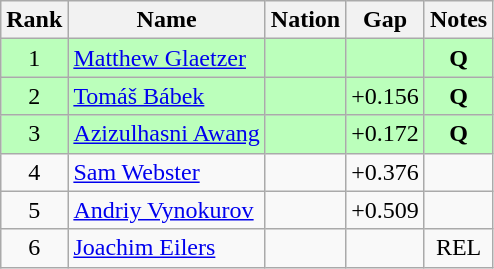<table class="wikitable sortable" style="text-align:center">
<tr>
<th>Rank</th>
<th>Name</th>
<th>Nation</th>
<th>Gap</th>
<th>Notes</th>
</tr>
<tr bgcolor=bbffbb>
<td>1</td>
<td align=left><a href='#'>Matthew Glaetzer</a></td>
<td align=left></td>
<td></td>
<td><strong>Q</strong></td>
</tr>
<tr bgcolor=bbffbb>
<td>2</td>
<td align=left><a href='#'>Tomáš Bábek</a></td>
<td align=left></td>
<td>+0.156</td>
<td><strong>Q</strong></td>
</tr>
<tr bgcolor=bbffbb>
<td>3</td>
<td align=left><a href='#'>Azizulhasni Awang</a></td>
<td align=left></td>
<td>+0.172</td>
<td><strong>Q</strong></td>
</tr>
<tr>
<td>4</td>
<td align=left><a href='#'>Sam Webster</a></td>
<td align=left></td>
<td>+0.376</td>
<td></td>
</tr>
<tr>
<td>5</td>
<td align=left><a href='#'>Andriy Vynokurov</a></td>
<td align=left></td>
<td>+0.509</td>
<td></td>
</tr>
<tr>
<td>6</td>
<td align=left><a href='#'>Joachim Eilers</a></td>
<td align=left></td>
<td></td>
<td>REL</td>
</tr>
</table>
